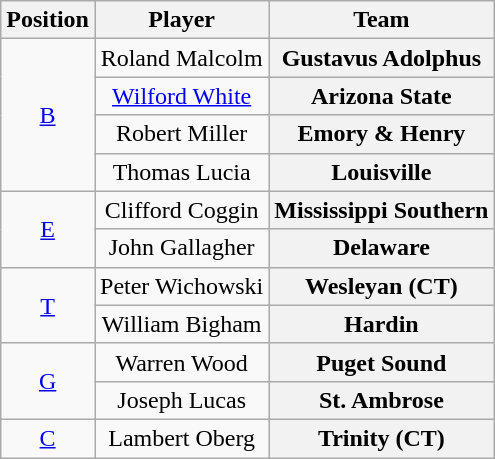<table class="wikitable">
<tr>
<th>Position</th>
<th>Player</th>
<th>Team</th>
</tr>
<tr style="text-align:center;">
<td rowspan="4"><a href='#'>B</a></td>
<td>Roland Malcolm</td>
<th Style = >Gustavus Adolphus</th>
</tr>
<tr style="text-align:center;">
<td><a href='#'>Wilford White</a></td>
<th Style = >Arizona State</th>
</tr>
<tr style="text-align:center;">
<td>Robert Miller</td>
<th Style = >Emory & Henry</th>
</tr>
<tr style="text-align:center;">
<td>Thomas Lucia</td>
<th Style = >Louisville</th>
</tr>
<tr style="text-align:center;">
<td rowspan="2"><a href='#'>E</a></td>
<td>Clifford Coggin</td>
<th Style = >Mississippi Southern</th>
</tr>
<tr style="text-align:center;">
<td>John Gallagher</td>
<th Style = >Delaware</th>
</tr>
<tr style="text-align:center;">
<td rowspan="2"><a href='#'>T</a></td>
<td>Peter Wichowski</td>
<th Style = >Wesleyan (CT)</th>
</tr>
<tr style="text-align:center;">
<td>William Bigham</td>
<th Style = >Hardin</th>
</tr>
<tr style="text-align:center;">
<td rowspan="2"><a href='#'>G</a></td>
<td>Warren Wood</td>
<th Style = >Puget Sound</th>
</tr>
<tr style="text-align:center;">
<td>Joseph Lucas</td>
<th Style = >St. Ambrose</th>
</tr>
<tr style="text-align:center;">
<td><a href='#'>C</a></td>
<td>Lambert Oberg</td>
<th Style = >Trinity (CT)</th>
</tr>
</table>
